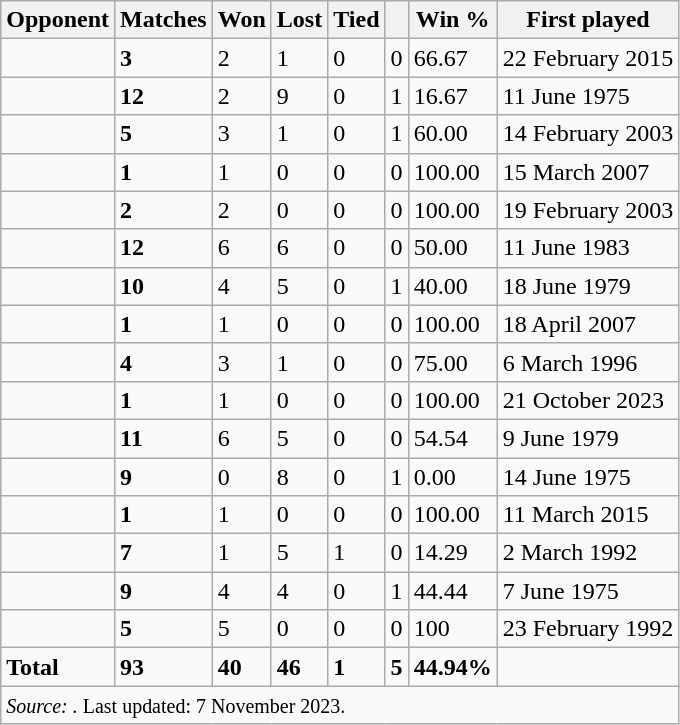<table class="wikitable sortable" style="text-align:"center";">
<tr>
<th>Opponent</th>
<th>Matches</th>
<th>Won</th>
<th>Lost</th>
<th>Tied</th>
<th></th>
<th>Win %</th>
<th>First played</th>
</tr>
<tr>
<td align="left"></td>
<td><strong>3</strong></td>
<td>2</td>
<td>1</td>
<td>0</td>
<td>0</td>
<td>66.67</td>
<td>22 February 2015</td>
</tr>
<tr>
<td align="left"></td>
<td><strong>12</strong></td>
<td>2</td>
<td>9</td>
<td>0</td>
<td>1</td>
<td>16.67</td>
<td>11 June 1975</td>
</tr>
<tr>
<td align="left"></td>
<td><strong>5</strong></td>
<td>3</td>
<td>1</td>
<td>0</td>
<td>1</td>
<td>60.00</td>
<td>14 February 2003</td>
</tr>
<tr>
<td align="left"></td>
<td><strong>1</strong></td>
<td>1</td>
<td>0</td>
<td>0</td>
<td>0</td>
<td>100.00</td>
<td>15 March 2007</td>
</tr>
<tr>
<td align="left"></td>
<td><strong>2</strong></td>
<td>2</td>
<td>0</td>
<td>0</td>
<td>0</td>
<td>100.00</td>
<td>19 February 2003</td>
</tr>
<tr>
<td align="left"></td>
<td><strong>12</strong></td>
<td>6</td>
<td>6</td>
<td>0</td>
<td>0</td>
<td>50.00</td>
<td>11 June 1983</td>
</tr>
<tr>
<td align="left"></td>
<td><strong>10</strong></td>
<td>4</td>
<td>5</td>
<td>0</td>
<td>1</td>
<td>40.00</td>
<td>18 June 1979</td>
</tr>
<tr>
<td align="left"></td>
<td><strong>1</strong></td>
<td>1</td>
<td>0</td>
<td>0</td>
<td>0</td>
<td>100.00</td>
<td>18 April 2007</td>
</tr>
<tr>
<td align="left"></td>
<td><strong>4</strong></td>
<td>3</td>
<td>1</td>
<td>0</td>
<td>0</td>
<td>75.00</td>
<td>6 March 1996</td>
</tr>
<tr>
<td align="left"></td>
<td><strong>1</strong></td>
<td>1</td>
<td>0</td>
<td>0</td>
<td>0</td>
<td>100.00</td>
<td>21 October 2023</td>
</tr>
<tr>
<td align="left"></td>
<td><strong>11</strong></td>
<td>6</td>
<td>5</td>
<td>0</td>
<td>0</td>
<td>54.54</td>
<td>9 June 1979</td>
</tr>
<tr>
<td align="left"></td>
<td><strong>9</strong></td>
<td>0</td>
<td>8</td>
<td>0</td>
<td>1</td>
<td>0.00</td>
<td>14 June 1975</td>
</tr>
<tr>
<td align="left"></td>
<td><strong>1</strong></td>
<td>1</td>
<td>0</td>
<td>0</td>
<td>0</td>
<td>100.00</td>
<td>11 March 2015</td>
</tr>
<tr>
<td align="left"></td>
<td><strong>7</strong></td>
<td>1</td>
<td>5</td>
<td>1</td>
<td>0</td>
<td>14.29</td>
<td>2 March 1992</td>
</tr>
<tr>
<td align="left"></td>
<td><strong>9</strong></td>
<td>4</td>
<td>4</td>
<td>0</td>
<td>1</td>
<td>44.44</td>
<td>7 June 1975</td>
</tr>
<tr>
<td align="left"></td>
<td><strong>5</strong></td>
<td>5</td>
<td>0</td>
<td>0</td>
<td>0</td>
<td>100</td>
<td>23 February 1992</td>
</tr>
<tr>
<td><strong>Total</strong></td>
<td><strong>93</strong></td>
<td><strong>40</strong></td>
<td><strong>46</strong></td>
<td><strong>1</strong></td>
<td><strong>5</strong></td>
<td><strong>44.94%</strong></td>
<td></td>
</tr>
<tr>
<td colspan=8><small><em>Source: .</em> Last updated: 7 November 2023.</small></td>
</tr>
</table>
